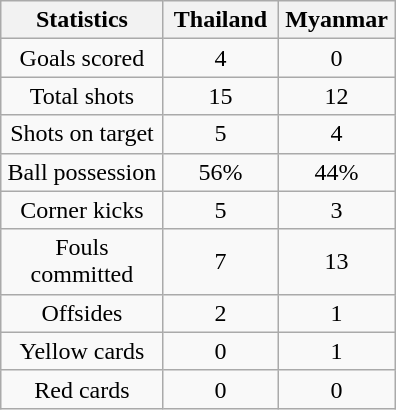<table class="wikitable" style="margin:1em auto; text-align:center;">
<tr>
<th scope=col width=100>Statistics</th>
<th scope=col width=70>Thailand</th>
<th scope=col width=70>Myanmar</th>
</tr>
<tr>
<td>Goals scored</td>
<td>4</td>
<td>0</td>
</tr>
<tr>
<td>Total shots</td>
<td>15</td>
<td>12</td>
</tr>
<tr>
<td>Shots on target</td>
<td>5</td>
<td>4</td>
</tr>
<tr>
<td>Ball possession</td>
<td>56%</td>
<td>44%</td>
</tr>
<tr>
<td>Corner kicks</td>
<td>5</td>
<td>3</td>
</tr>
<tr>
<td>Fouls committed</td>
<td>7</td>
<td>13</td>
</tr>
<tr>
<td>Offsides</td>
<td>2</td>
<td>1</td>
</tr>
<tr>
<td>Yellow cards</td>
<td>0</td>
<td>1</td>
</tr>
<tr>
<td>Red cards</td>
<td>0</td>
<td>0</td>
</tr>
</table>
